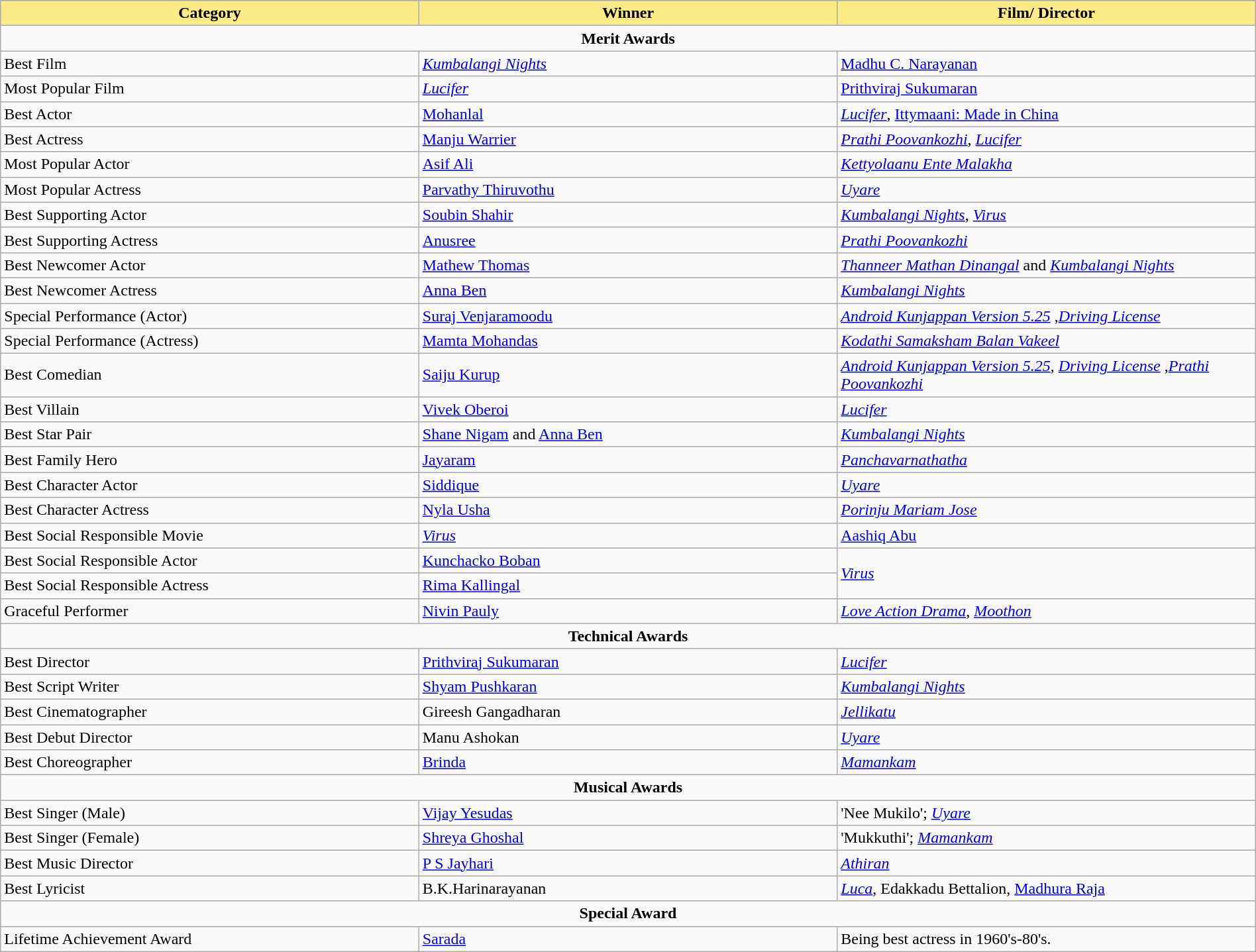<table class="wikitable" style="width:100%">
<tr style="background:#BEBEBE">
<th width="30%" style="background:#FAEB86">Category</th>
<th width="30%" style="background:#FAEB86">Winner</th>
<th width="30%" style="background:#FAEB86">Film/ Director</th>
</tr>
<tr>
<td style="text-align:center;" colspan="3"><strong>Merit Awards</strong></td>
</tr>
<tr>
<td>Best Film</td>
<td><em><a href='#'>Kumbalangi Nights</a></em></td>
<td><a href='#'>Madhu C. Narayanan</a></td>
</tr>
<tr>
<td>Most Popular Film</td>
<td><em><a href='#'>Lucifer</a></em></td>
<td><a href='#'>Prithviraj Sukumaran</a></td>
</tr>
<tr>
<td>Best Actor</td>
<td><a href='#'>Mohanlal</a></td>
<td><em><a href='#'>Lucifer</a></em>, <a href='#'>Ittymaani: Made in China</a></td>
</tr>
<tr>
<td>Best Actress</td>
<td><a href='#'>Manju Warrier</a></td>
<td><em><a href='#'>Prathi Poovankozhi</a></em>, <em><a href='#'>Lucifer</a></em></td>
</tr>
<tr>
<td>Most Popular Actor</td>
<td><a href='#'>Asif Ali</a></td>
<td><em><a href='#'>Kettyolaanu Ente Malakha</a></em></td>
</tr>
<tr>
<td>Most Popular Actress</td>
<td><a href='#'>Parvathy Thiruvothu</a></td>
<td><em><a href='#'>Uyare</a></em></td>
</tr>
<tr>
<td>Best Supporting Actor</td>
<td><a href='#'>Soubin Shahir</a></td>
<td><em><a href='#'>Kumbalangi Nights</a></em>, <em><a href='#'>Virus</a></em></td>
</tr>
<tr>
<td>Best Supporting Actress</td>
<td><a href='#'>Anusree</a></td>
<td><em><a href='#'>Prathi Poovankozhi</a></em></td>
</tr>
<tr>
<td>Best Newcomer Actor</td>
<td><a href='#'>Mathew Thomas</a></td>
<td><em><a href='#'>Thanneer Mathan Dinangal</a></em> and <em><a href='#'>Kumbalangi Nights</a></em></td>
</tr>
<tr>
<td>Best Newcomer Actress</td>
<td><a href='#'>Anna Ben</a></td>
<td><em><a href='#'>Kumbalangi Nights</a></em></td>
</tr>
<tr>
<td>Special Performance (Actor)</td>
<td><a href='#'>Suraj Venjaramoodu</a></td>
<td><em><a href='#'>Android Kunjappan Version 5.25</a></em> ,<em><a href='#'>Driving License</a></em></td>
</tr>
<tr>
<td>Special Performance (Actress)</td>
<td><a href='#'>Mamta Mohandas</a></td>
<td><em><a href='#'>Kodathi Samaksham Balan Vakeel</a></em></td>
</tr>
<tr>
<td>Best Comedian</td>
<td><a href='#'>Saiju Kurup</a></td>
<td><em><a href='#'>Android Kunjappan Version 5.25</a></em>, <em><a href='#'>Driving License</a></em> ,<em><a href='#'>Prathi Poovankozhi</a></em></td>
</tr>
<tr>
<td>Best Villain</td>
<td><a href='#'>Vivek Oberoi</a></td>
<td><em><a href='#'>Lucifer</a></em></td>
</tr>
<tr>
<td>Best Star Pair</td>
<td><a href='#'>Shane Nigam</a> and <a href='#'>Anna Ben</a></td>
<td><em><a href='#'>Kumbalangi Nights</a></em></td>
</tr>
<tr>
<td>Best Family Hero</td>
<td><a href='#'>Jayaram</a></td>
<td><em><a href='#'>Panchavarnathatha</a></em></td>
</tr>
<tr>
<td>Best Character Actor</td>
<td><a href='#'>Siddique</a></td>
<td><em><a href='#'>Uyare</a></em></td>
</tr>
<tr>
<td>Best Character Actress</td>
<td><a href='#'>Nyla Usha</a></td>
<td><em><a href='#'>Porinju Mariam Jose</a></em></td>
</tr>
<tr>
<td>Best Social Responsible Movie</td>
<td><em><a href='#'>Virus</a></em></td>
<td><a href='#'>Aashiq Abu</a></td>
</tr>
<tr>
<td>Best Social Responsible Actor</td>
<td><a href='#'>Kunchacko Boban</a></td>
<td rowspan="2"><em><a href='#'>Virus</a></em></td>
</tr>
<tr>
<td>Best Social Responsible Actress</td>
<td><a href='#'>Rima Kallingal</a></td>
</tr>
<tr>
<td>Graceful Performer</td>
<td><a href='#'>Nivin Pauly</a></td>
<td><em><a href='#'>Love Action Drama</a></em>, <em><a href='#'>Moothon</a></em></td>
</tr>
<tr>
<td style="text-align:center;" colspan="3"><strong>Technical Awards</strong></td>
</tr>
<tr>
<td>Best Director</td>
<td><a href='#'>Prithviraj Sukumaran</a></td>
<td><em><a href='#'>Lucifer</a></em></td>
</tr>
<tr>
<td>Best Script Writer</td>
<td><a href='#'>Shyam Pushkaran</a></td>
<td><em><a href='#'>Kumbalangi Nights</a></em></td>
</tr>
<tr>
<td>Best Cinematographer</td>
<td>Gireesh Gangadharan</td>
<td><em><a href='#'>Jellikatu</a></em></td>
</tr>
<tr>
<td>Best Debut Director</td>
<td>Manu Ashokan</td>
<td><em><a href='#'>Uyare</a></em></td>
</tr>
<tr>
<td>Best Choreographer</td>
<td><a href='#'>Brinda</a></td>
<td><em><a href='#'>Mamankam</a></em></td>
</tr>
<tr>
<td style="text-align:center;" colspan="3"><strong>Musical Awards</strong></td>
</tr>
<tr>
<td>Best Singer (Male)</td>
<td><a href='#'>Vijay Yesudas</a></td>
<td>'Nee Mukilo'; <em><a href='#'>Uyare</a></em></td>
</tr>
<tr>
<td>Best Singer (Female)</td>
<td><a href='#'>Shreya Ghoshal</a></td>
<td>'Mukkuthi'; <em><a href='#'>Mamankam</a></em></td>
</tr>
<tr>
<td>Best Music Director</td>
<td><a href='#'>P S Jayhari</a></td>
<td><em><a href='#'>Athiran</a></em></td>
</tr>
<tr>
<td>Best Lyricist</td>
<td>B.K.Harinarayanan</td>
<td><em><a href='#'>Luca</a></em>, Edakkadu Bettalion, <a href='#'>Madhura Raja</a></td>
</tr>
<tr>
<td style="text-align:center;" colspan="3"><strong>Special Award</strong></td>
</tr>
<tr>
<td>Lifetime Achievement Award</td>
<td><a href='#'>Sarada</a></td>
<td>Being best actress in 1960's-80's.</td>
</tr>
</table>
